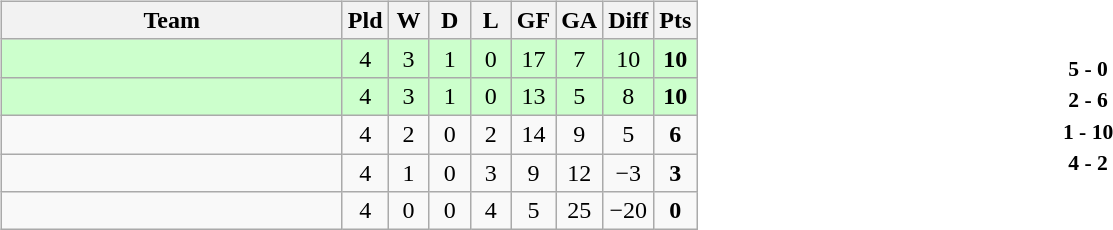<table>
<tr>
<td width="50%"><br><table class="wikitable" style="text-align: center;">
<tr>
<th width=220>Team</th>
<th width=20>Pld</th>
<th width=20>W</th>
<th width=20>D</th>
<th width=20>L</th>
<th width=20>GF</th>
<th width=20>GA</th>
<th width=20>Diff</th>
<th width=20>Pts</th>
</tr>
<tr bgcolor=ccffcc>
<td align="left"></td>
<td>4</td>
<td>3</td>
<td>1</td>
<td>0</td>
<td>17</td>
<td>7</td>
<td>10</td>
<td><strong>10</strong></td>
</tr>
<tr bgcolor=ccffcc>
<td align="left"></td>
<td>4</td>
<td>3</td>
<td>1</td>
<td>0</td>
<td>13</td>
<td>5</td>
<td>8</td>
<td><strong>10</strong></td>
</tr>
<tr>
<td align="left"></td>
<td>4</td>
<td>2</td>
<td>0</td>
<td>2</td>
<td>14</td>
<td>9</td>
<td>5</td>
<td><strong>6</strong></td>
</tr>
<tr>
<td align="left"></td>
<td>4</td>
<td>1</td>
<td>0</td>
<td>3</td>
<td>9</td>
<td>12</td>
<td>−3</td>
<td><strong>3</strong></td>
</tr>
<tr>
<td align="left"></td>
<td>4</td>
<td>0</td>
<td>0</td>
<td>4</td>
<td>5</td>
<td>25</td>
<td>−20</td>
<td><strong>0</strong></td>
</tr>
</table>
</td>
<td><br><table style="font-size:90%; margin: 0 auto;">
<tr>
<td align="right"><strong></strong></td>
<td align="center"><strong>5 - 0</strong></td>
<td><strong></strong></td>
</tr>
<tr>
<td align="right"><strong></strong></td>
<td align="center"><strong>2 - 6</strong></td>
<td><strong></strong></td>
</tr>
<tr>
<td align="right"><strong></strong></td>
<td align="center"><strong>1 - 10</strong></td>
<td><strong></strong></td>
</tr>
<tr>
<td align="right"><strong></strong></td>
<td align="center"><strong> 4 - 2 </strong></td>
<td><strong></strong></td>
</tr>
</table>
</td>
</tr>
</table>
